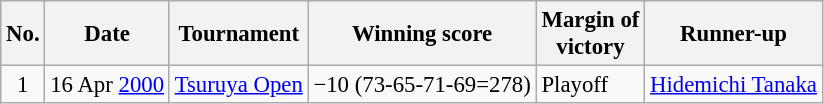<table class="wikitable" style="font-size:95%;">
<tr>
<th>No.</th>
<th>Date</th>
<th>Tournament</th>
<th>Winning score</th>
<th>Margin of<br>victory</th>
<th>Runner-up</th>
</tr>
<tr>
<td align=center>1</td>
<td align=right>16 Apr <a href='#'>2000</a></td>
<td><a href='#'>Tsuruya Open</a></td>
<td>−10 (73-65-71-69=278)</td>
<td>Playoff</td>
<td> <a href='#'>Hidemichi Tanaka</a></td>
</tr>
</table>
